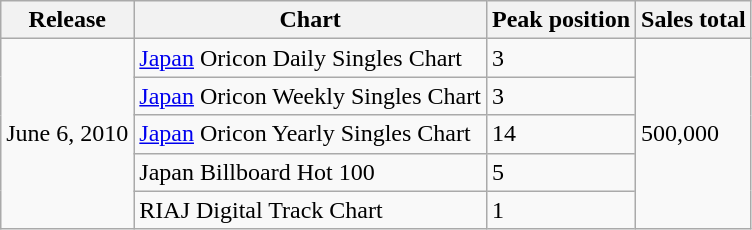<table class="wikitable">
<tr>
<th align="left">Release</th>
<th align="left">Chart</th>
<th align="left">Peak position</th>
<th align="left">Sales total</th>
</tr>
<tr>
<td align="left" rowspan="5">June 6, 2010</td>
<td align="left"><a href='#'>Japan</a> Oricon Daily Singles Chart</td>
<td align="left">3</td>
<td align="left" rowspan="5">500,000</td>
</tr>
<tr>
<td align="left"><a href='#'>Japan</a> Oricon Weekly Singles Chart</td>
<td align="left">3</td>
</tr>
<tr>
<td align="left"><a href='#'>Japan</a> Oricon Yearly Singles Chart</td>
<td align="left">14</td>
</tr>
<tr>
<td align="left">Japan Billboard Hot 100</td>
<td align="left">5</td>
</tr>
<tr>
<td align="left">RIAJ Digital Track Chart</td>
<td align="left">1</td>
</tr>
</table>
